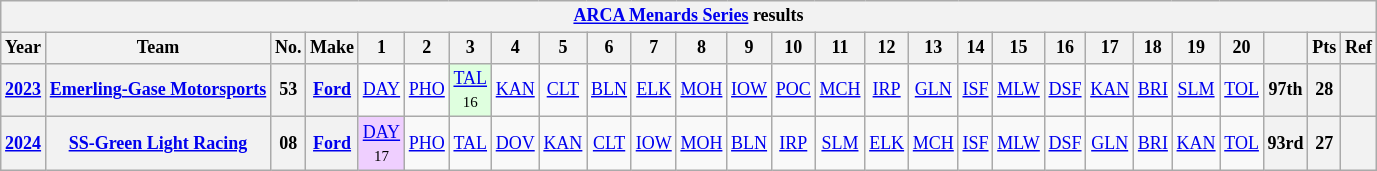<table class="wikitable" style="text-align:center; font-size:75%">
<tr>
<th colspan=27><a href='#'>ARCA Menards Series</a> results</th>
</tr>
<tr>
<th>Year</th>
<th>Team</th>
<th>No.</th>
<th>Make</th>
<th>1</th>
<th>2</th>
<th>3</th>
<th>4</th>
<th>5</th>
<th>6</th>
<th>7</th>
<th>8</th>
<th>9</th>
<th>10</th>
<th>11</th>
<th>12</th>
<th>13</th>
<th>14</th>
<th>15</th>
<th>16</th>
<th>17</th>
<th>18</th>
<th>19</th>
<th>20</th>
<th></th>
<th>Pts</th>
<th>Ref</th>
</tr>
<tr>
<th><a href='#'>2023</a></th>
<th><a href='#'>Emerling-Gase Motorsports</a></th>
<th>53</th>
<th><a href='#'>Ford</a></th>
<td><a href='#'>DAY</a></td>
<td><a href='#'>PHO</a></td>
<td style="background:#DFFFDF;"><a href='#'>TAL</a><br><small>16</small></td>
<td><a href='#'>KAN</a></td>
<td><a href='#'>CLT</a></td>
<td><a href='#'>BLN</a></td>
<td><a href='#'>ELK</a></td>
<td><a href='#'>MOH</a></td>
<td><a href='#'>IOW</a></td>
<td><a href='#'>POC</a></td>
<td><a href='#'>MCH</a></td>
<td><a href='#'>IRP</a></td>
<td><a href='#'>GLN</a></td>
<td><a href='#'>ISF</a></td>
<td><a href='#'>MLW</a></td>
<td><a href='#'>DSF</a></td>
<td><a href='#'>KAN</a></td>
<td><a href='#'>BRI</a></td>
<td><a href='#'>SLM</a></td>
<td><a href='#'>TOL</a></td>
<th>97th</th>
<th>28</th>
<th></th>
</tr>
<tr>
<th><a href='#'>2024</a></th>
<th><a href='#'>SS-Green Light Racing</a></th>
<th>08</th>
<th><a href='#'>Ford</a></th>
<td style="background:#EFCFFF;"><a href='#'>DAY</a><br><small>17</small></td>
<td><a href='#'>PHO</a></td>
<td><a href='#'>TAL</a></td>
<td><a href='#'>DOV</a></td>
<td><a href='#'>KAN</a></td>
<td><a href='#'>CLT</a></td>
<td><a href='#'>IOW</a></td>
<td><a href='#'>MOH</a></td>
<td><a href='#'>BLN</a></td>
<td><a href='#'>IRP</a></td>
<td><a href='#'>SLM</a></td>
<td><a href='#'>ELK</a></td>
<td><a href='#'>MCH</a></td>
<td><a href='#'>ISF</a></td>
<td><a href='#'>MLW</a></td>
<td><a href='#'>DSF</a></td>
<td><a href='#'>GLN</a></td>
<td><a href='#'>BRI</a></td>
<td><a href='#'>KAN</a></td>
<td><a href='#'>TOL</a></td>
<th>93rd</th>
<th>27</th>
<th></th>
</tr>
</table>
